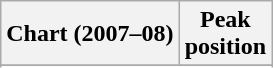<table class="wikitable sortable plainrowheaders" style="text-align:center">
<tr>
<th scope="col">Chart (2007–08)</th>
<th scope="col">Peak<br>position</th>
</tr>
<tr>
</tr>
<tr>
</tr>
<tr>
</tr>
<tr>
</tr>
<tr>
</tr>
<tr>
</tr>
<tr>
</tr>
</table>
